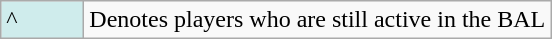<table class="wikitable">
<tr>
<td style="background-color:#CFECEC; width:3em">^</td>
<td>Denotes players who are still active in the BAL</td>
</tr>
</table>
